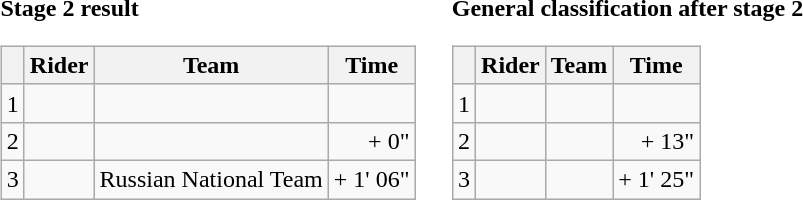<table>
<tr>
<td><strong>Stage 2 result</strong><br><table class="wikitable">
<tr>
<th></th>
<th>Rider</th>
<th>Team</th>
<th>Time</th>
</tr>
<tr>
<td>1</td>
<td><strong></strong></td>
<td><strong></strong></td>
<td align="right"><strong></strong></td>
</tr>
<tr>
<td>2</td>
<td></td>
<td></td>
<td align="right">+ 0"</td>
</tr>
<tr>
<td>3</td>
<td></td>
<td>Russian National Team</td>
<td align="right">+ 1' 06"</td>
</tr>
</table>
</td>
<td></td>
<td><strong>General classification after stage 2</strong><br><table class="wikitable">
<tr>
<th></th>
<th>Rider</th>
<th>Team</th>
<th>Time</th>
</tr>
<tr>
<td>1</td>
<td><strong></strong></td>
<td><strong></strong></td>
<td align="right"><strong></strong></td>
</tr>
<tr>
<td>2</td>
<td></td>
<td></td>
<td align="right">+ 13"</td>
</tr>
<tr>
<td>3</td>
<td></td>
<td></td>
<td align="right">+ 1' 25"</td>
</tr>
</table>
</td>
</tr>
</table>
